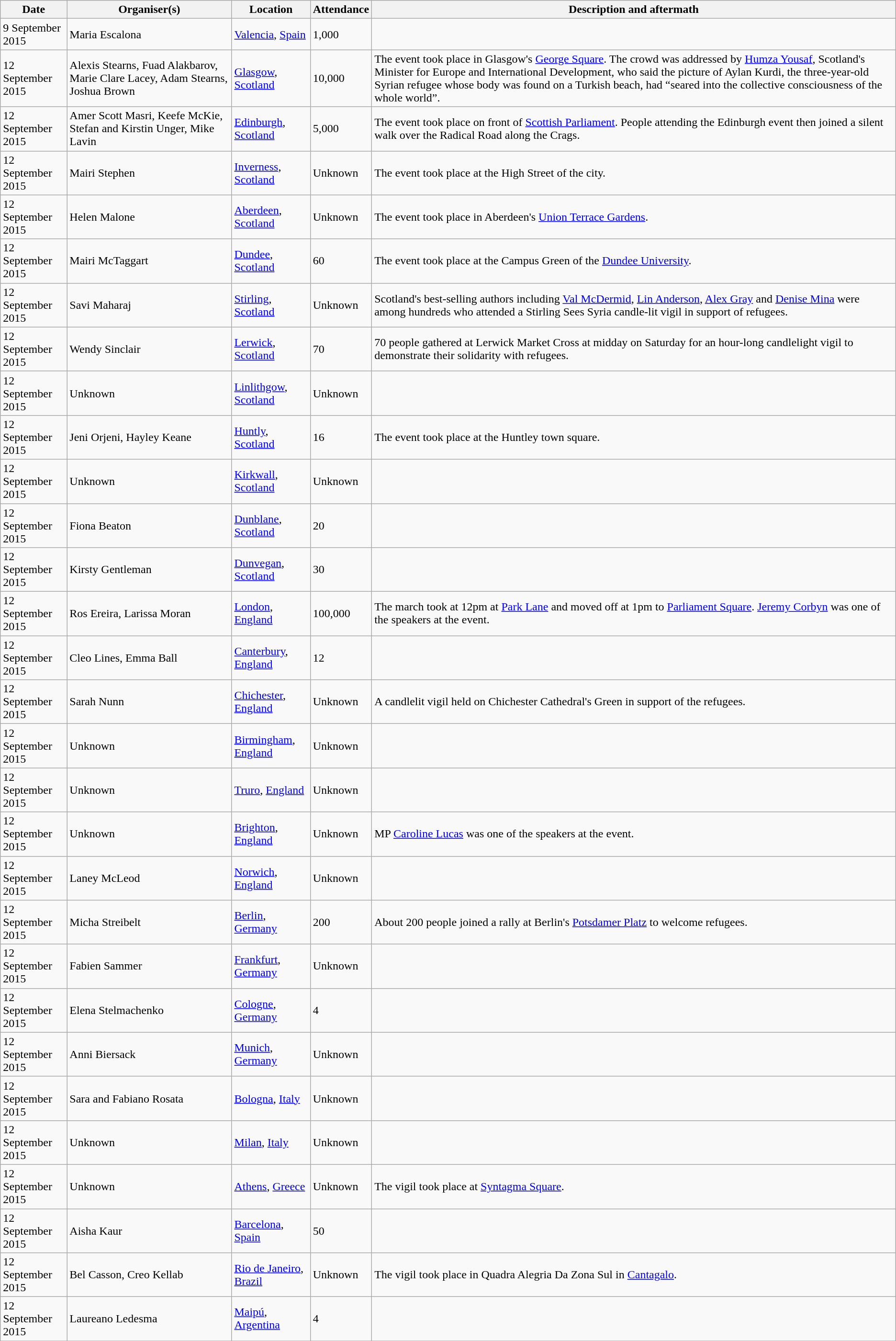<table class="wikitable sortable" id="killed">
<tr>
<th>Date</th>
<th style="white-space:nowrap;">Organiser(s)</th>
<th>Location</th>
<th>Attendance</th>
<th>Description and aftermath</th>
</tr>
<tr>
<td>9 September 2015</td>
<td>Maria Escalona</td>
<td><a href='#'>Valencia</a>, <a href='#'>Spain</a></td>
<td>1,000</td>
<td></td>
</tr>
<tr>
<td>12 September 2015</td>
<td>Alexis Stearns, Fuad Alakbarov, Marie Clare Lacey, Adam Stearns, Joshua Brown</td>
<td><a href='#'>Glasgow</a>, <a href='#'>Scotland</a></td>
<td>10,000</td>
<td>The event took place in Glasgow's <a href='#'>George Square</a>. The crowd was addressed by <a href='#'>Humza Yousaf</a>, Scotland's Minister for Europe and International Development, who said the picture of Aylan Kurdi, the three-year-old Syrian refugee whose body was found on a Turkish beach, had “seared into the collective consciousness of the whole world”.</td>
</tr>
<tr>
<td>12 September 2015</td>
<td>Amer Scott Masri, Keefe McKie, Stefan and Kirstin Unger, Mike Lavin</td>
<td><a href='#'>Edinburgh</a>, <a href='#'>Scotland</a></td>
<td>5,000</td>
<td>The event took place on front of <a href='#'>Scottish Parliament</a>. People attending the Edinburgh event then joined a silent walk over the Radical Road along the Crags.</td>
</tr>
<tr>
<td>12 September 2015</td>
<td>Mairi Stephen</td>
<td><a href='#'>Inverness</a>, <a href='#'>Scotland</a></td>
<td>Unknown</td>
<td>The event took place at the High Street of the city.</td>
</tr>
<tr>
<td>12 September 2015</td>
<td>Helen Malone</td>
<td><a href='#'>Aberdeen</a>, <a href='#'>Scotland</a></td>
<td>Unknown</td>
<td>The event took place in Aberdeen's <a href='#'>Union Terrace Gardens</a>.</td>
</tr>
<tr>
<td>12 September 2015</td>
<td>Mairi McTaggart</td>
<td><a href='#'>Dundee</a>, <a href='#'>Scotland</a></td>
<td>60</td>
<td>The event took place at the Campus Green of the <a href='#'>Dundee University</a>.</td>
</tr>
<tr>
<td>12 September 2015</td>
<td>Savi Maharaj</td>
<td><a href='#'>Stirling</a>, <a href='#'>Scotland</a></td>
<td>Unknown</td>
<td>Scotland's best-selling authors including <a href='#'>Val McDermid</a>, <a href='#'>Lin Anderson</a>, <a href='#'>Alex Gray</a> and <a href='#'>Denise Mina</a> were among hundreds who attended a Stirling Sees Syria candle-lit vigil in support of refugees.</td>
</tr>
<tr>
<td>12 September 2015</td>
<td>Wendy Sinclair</td>
<td><a href='#'>Lerwick</a>, <a href='#'>Scotland</a></td>
<td>70</td>
<td>70 people gathered at Lerwick Market Cross at midday on Saturday for an hour-long candlelight vigil to demonstrate their solidarity with refugees.</td>
</tr>
<tr>
<td>12 September 2015</td>
<td>Unknown</td>
<td><a href='#'>Linlithgow</a>, <a href='#'>Scotland</a></td>
<td>Unknown</td>
<td></td>
</tr>
<tr>
<td>12 September 2015</td>
<td>Jeni Orjeni, Hayley Keane</td>
<td><a href='#'>Huntly</a>, <a href='#'>Scotland</a></td>
<td>16</td>
<td>The event took place at the Huntley town square.</td>
</tr>
<tr>
<td>12 September 2015</td>
<td>Unknown</td>
<td><a href='#'>Kirkwall</a>, <a href='#'>Scotland</a></td>
<td>Unknown</td>
<td></td>
</tr>
<tr>
<td>12 September 2015</td>
<td>Fiona Beaton</td>
<td><a href='#'>Dunblane</a>, <a href='#'>Scotland</a></td>
<td>20</td>
<td></td>
</tr>
<tr>
<td>12 September 2015</td>
<td>Kirsty Gentleman</td>
<td><a href='#'>Dunvegan</a>, <a href='#'>Scotland</a></td>
<td>30</td>
<td></td>
</tr>
<tr>
<td>12 September 2015</td>
<td>Ros Ereira, Larissa Moran</td>
<td><a href='#'>London</a>, <a href='#'>England</a></td>
<td>100,000</td>
<td>The march took at 12pm at <a href='#'>Park Lane</a> and moved off at 1pm to <a href='#'>Parliament Square</a>. <a href='#'>Jeremy Corbyn</a> was one of the speakers at the event.</td>
</tr>
<tr>
<td>12 September 2015</td>
<td>Cleo Lines, Emma Ball</td>
<td><a href='#'>Canterbury</a>, <a href='#'>England</a></td>
<td>12</td>
<td></td>
</tr>
<tr>
<td>12 September 2015</td>
<td>Sarah Nunn</td>
<td><a href='#'>Chichester</a>, <a href='#'>England</a></td>
<td>Unknown</td>
<td>A candlelit vigil held on Chichester Cathedral's Green in support of the refugees.</td>
</tr>
<tr>
<td>12 September 2015</td>
<td>Unknown</td>
<td><a href='#'>Birmingham</a>, <a href='#'>England</a></td>
<td>Unknown</td>
<td></td>
</tr>
<tr>
<td>12 September 2015</td>
<td>Unknown</td>
<td><a href='#'>Truro</a>, <a href='#'>England</a></td>
<td>Unknown</td>
<td></td>
</tr>
<tr>
<td>12 September 2015</td>
<td>Unknown</td>
<td><a href='#'>Brighton</a>, <a href='#'>England</a></td>
<td>Unknown</td>
<td>MP <a href='#'>Caroline Lucas</a> was one of the speakers at the event.</td>
</tr>
<tr>
<td>12 September 2015</td>
<td>Laney McLeod</td>
<td><a href='#'>Norwich</a>, <a href='#'>England</a></td>
<td>Unknown</td>
<td></td>
</tr>
<tr>
<td>12 September 2015</td>
<td>Micha Streibelt</td>
<td><a href='#'>Berlin</a>, <a href='#'>Germany</a></td>
<td>200</td>
<td>About 200 people joined a rally at Berlin's <a href='#'>Potsdamer Platz</a> to welcome refugees.</td>
</tr>
<tr>
<td>12 September 2015</td>
<td>Fabien Sammer</td>
<td><a href='#'>Frankfurt</a>, <a href='#'>Germany</a></td>
<td>Unknown</td>
<td></td>
</tr>
<tr>
<td>12 September 2015</td>
<td>Elena Stelmachenko</td>
<td><a href='#'>Cologne</a>, <a href='#'>Germany</a></td>
<td>4</td>
<td></td>
</tr>
<tr>
<td>12 September 2015</td>
<td>Anni Biersack</td>
<td><a href='#'>Munich</a>, <a href='#'>Germany</a></td>
<td>Unknown</td>
<td></td>
</tr>
<tr>
<td>12 September 2015</td>
<td>Sara and Fabiano Rosata</td>
<td><a href='#'>Bologna</a>, <a href='#'>Italy</a></td>
<td>Unknown</td>
<td></td>
</tr>
<tr>
<td>12 September 2015</td>
<td>Unknown</td>
<td><a href='#'>Milan</a>, <a href='#'>Italy</a></td>
<td>Unknown</td>
<td></td>
</tr>
<tr>
<td>12 September 2015</td>
<td>Unknown</td>
<td><a href='#'>Athens</a>, <a href='#'>Greece</a></td>
<td>Unknown</td>
<td>The vigil took place at <a href='#'>Syntagma Square</a>.</td>
</tr>
<tr>
<td>12 September 2015</td>
<td>Aisha Kaur</td>
<td><a href='#'>Barcelona</a>, <a href='#'>Spain</a></td>
<td>50</td>
<td></td>
</tr>
<tr>
<td>12 September 2015</td>
<td>Bel Casson, Creo Kellab</td>
<td><a href='#'>Rio de Janeiro</a>, <a href='#'>Brazil</a></td>
<td>Unknown</td>
<td>The vigil took place in Quadra Alegria Da Zona Sul in <a href='#'>Cantagalo</a>.</td>
</tr>
<tr>
<td>12 September 2015</td>
<td>Laureano Ledesma</td>
<td><a href='#'>Maipú</a>, <a href='#'>Argentina</a></td>
<td>4</td>
<td></td>
</tr>
<tr>
</tr>
</table>
